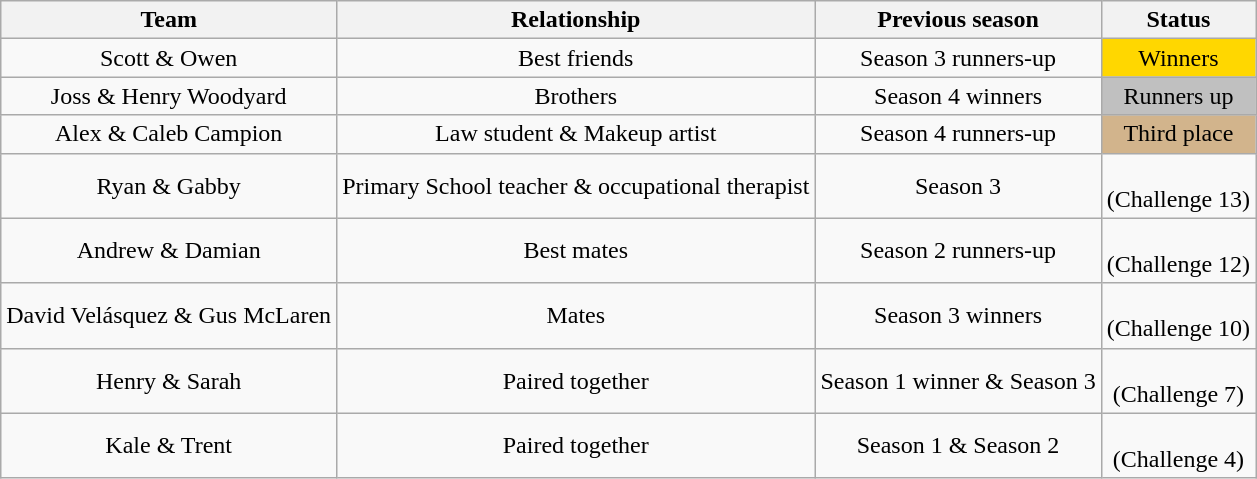<table class="wikitable" style="text-align:center">
<tr valign="top">
<th>Team</th>
<th>Relationship</th>
<th>Previous season</th>
<th>Status</th>
</tr>
<tr>
<td>Scott & Owen</td>
<td>Best friends</td>
<td>Season 3 runners-up</td>
<td style="background:gold">Winners</td>
</tr>
<tr>
<td>Joss & Henry Woodyard</td>
<td>Brothers</td>
<td>Season 4 winners</td>
<td style="background:silver">Runners up</td>
</tr>
<tr>
<td>Alex & Caleb Campion</td>
<td>Law student & Makeup artist</td>
<td>Season 4 runners-up</td>
<td style="background:tan">Third place</td>
</tr>
<tr>
<td>Ryan & Gabby</td>
<td>Primary School teacher & occupational therapist</td>
<td>Season 3</td>
<td><br>(Challenge 13)</td>
</tr>
<tr>
<td>Andrew & Damian</td>
<td>Best mates</td>
<td>Season 2 runners-up</td>
<td><br>(Challenge 12)</td>
</tr>
<tr>
<td>David Velásquez & Gus McLaren</td>
<td>Mates</td>
<td>Season 3 winners</td>
<td><br>(Challenge 10)</td>
</tr>
<tr>
<td>Henry & Sarah</td>
<td>Paired together</td>
<td>Season 1 winner & Season 3</td>
<td><br>(Challenge 7)</td>
</tr>
<tr>
<td>Kale & Trent</td>
<td>Paired together</td>
<td>Season 1 & Season 2</td>
<td><br>(Challenge 4)</td>
</tr>
</table>
